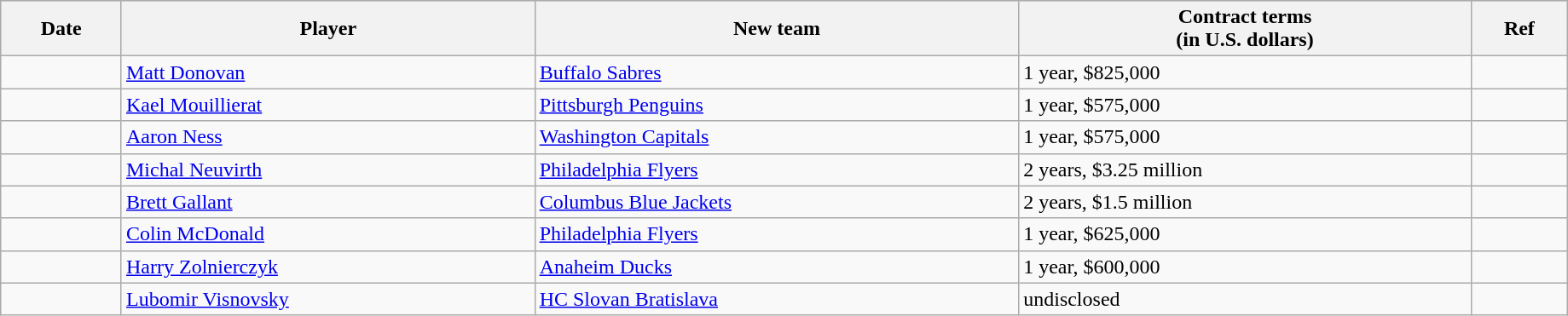<table class="wikitable" width=97%>
<tr bgcolor="#dddddd">
<th>Date</th>
<th>Player</th>
<th>New team</th>
<th>Contract terms<br>(in U.S. dollars)</th>
<th>Ref</th>
</tr>
<tr>
<td></td>
<td><a href='#'>Matt Donovan</a></td>
<td><a href='#'>Buffalo Sabres</a></td>
<td>1 year, $825,000</td>
<td></td>
</tr>
<tr>
<td></td>
<td><a href='#'>Kael Mouillierat</a></td>
<td><a href='#'>Pittsburgh Penguins</a></td>
<td>1 year, $575,000</td>
<td></td>
</tr>
<tr>
<td></td>
<td><a href='#'>Aaron Ness</a></td>
<td><a href='#'>Washington Capitals</a></td>
<td>1 year, $575,000</td>
<td></td>
</tr>
<tr>
<td></td>
<td><a href='#'>Michal Neuvirth</a></td>
<td><a href='#'>Philadelphia Flyers</a></td>
<td>2 years, $3.25 million</td>
<td></td>
</tr>
<tr>
<td></td>
<td><a href='#'>Brett Gallant</a></td>
<td><a href='#'>Columbus Blue Jackets</a></td>
<td>2 years, $1.5 million</td>
<td></td>
</tr>
<tr>
<td></td>
<td><a href='#'>Colin McDonald</a></td>
<td><a href='#'>Philadelphia Flyers</a></td>
<td>1 year, $625,000</td>
<td></td>
</tr>
<tr>
<td></td>
<td><a href='#'>Harry Zolnierczyk</a></td>
<td><a href='#'>Anaheim Ducks</a></td>
<td>1 year, $600,000</td>
<td></td>
</tr>
<tr>
<td></td>
<td><a href='#'>Lubomir Visnovsky</a></td>
<td><a href='#'>HC Slovan Bratislava</a></td>
<td>undisclosed</td>
<td></td>
</tr>
</table>
